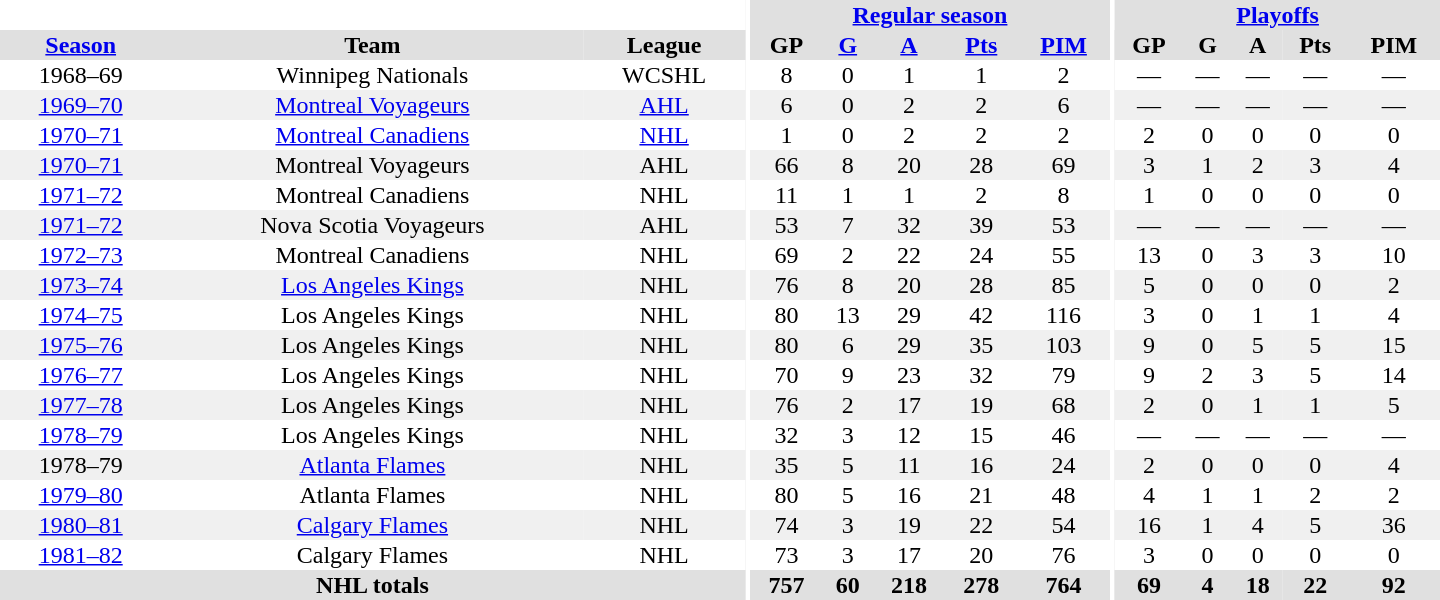<table border="0" cellpadding="1" cellspacing="0" style="text-align:center; width:60em;">
<tr bgcolor="#e0e0e0">
<th colspan="3" bgcolor="#ffffff"></th>
<th rowspan="100" bgcolor="#ffffff"></th>
<th colspan="5"><a href='#'>Regular season</a></th>
<th rowspan="100" bgcolor="#ffffff"></th>
<th colspan="5"><a href='#'>Playoffs</a></th>
</tr>
<tr bgcolor="#e0e0e0">
<th><a href='#'>Season</a></th>
<th>Team</th>
<th>League</th>
<th>GP</th>
<th><a href='#'>G</a></th>
<th><a href='#'>A</a></th>
<th><a href='#'>Pts</a></th>
<th><a href='#'>PIM</a></th>
<th>GP</th>
<th>G</th>
<th>A</th>
<th>Pts</th>
<th>PIM</th>
</tr>
<tr>
<td>1968–69</td>
<td>Winnipeg Nationals</td>
<td>WCSHL</td>
<td>8</td>
<td>0</td>
<td>1</td>
<td>1</td>
<td>2</td>
<td>—</td>
<td>—</td>
<td>—</td>
<td>—</td>
<td>—</td>
</tr>
<tr bgcolor="#f0f0f0">
<td><a href='#'>1969–70</a></td>
<td><a href='#'>Montreal Voyageurs</a></td>
<td><a href='#'>AHL</a></td>
<td>6</td>
<td>0</td>
<td>2</td>
<td>2</td>
<td>6</td>
<td>—</td>
<td>—</td>
<td>—</td>
<td>—</td>
<td>—</td>
</tr>
<tr>
<td><a href='#'>1970–71</a></td>
<td><a href='#'>Montreal Canadiens</a></td>
<td><a href='#'>NHL</a></td>
<td>1</td>
<td>0</td>
<td>2</td>
<td>2</td>
<td>2</td>
<td>2</td>
<td>0</td>
<td>0</td>
<td>0</td>
<td>0</td>
</tr>
<tr bgcolor="#f0f0f0">
<td><a href='#'>1970–71</a></td>
<td>Montreal Voyageurs</td>
<td>AHL</td>
<td>66</td>
<td>8</td>
<td>20</td>
<td>28</td>
<td>69</td>
<td>3</td>
<td>1</td>
<td>2</td>
<td>3</td>
<td>4</td>
</tr>
<tr>
<td><a href='#'>1971–72</a></td>
<td>Montreal Canadiens</td>
<td>NHL</td>
<td>11</td>
<td>1</td>
<td>1</td>
<td>2</td>
<td>8</td>
<td>1</td>
<td>0</td>
<td>0</td>
<td>0</td>
<td>0</td>
</tr>
<tr bgcolor="#f0f0f0">
<td><a href='#'>1971–72</a></td>
<td>Nova Scotia Voyageurs</td>
<td>AHL</td>
<td>53</td>
<td>7</td>
<td>32</td>
<td>39</td>
<td>53</td>
<td>—</td>
<td>—</td>
<td>—</td>
<td>—</td>
<td>—</td>
</tr>
<tr>
<td><a href='#'>1972–73</a></td>
<td>Montreal Canadiens</td>
<td>NHL</td>
<td>69</td>
<td>2</td>
<td>22</td>
<td>24</td>
<td>55</td>
<td>13</td>
<td>0</td>
<td>3</td>
<td>3</td>
<td>10</td>
</tr>
<tr bgcolor="#f0f0f0">
<td><a href='#'>1973–74</a></td>
<td><a href='#'>Los Angeles Kings</a></td>
<td>NHL</td>
<td>76</td>
<td>8</td>
<td>20</td>
<td>28</td>
<td>85</td>
<td>5</td>
<td>0</td>
<td>0</td>
<td>0</td>
<td>2</td>
</tr>
<tr>
<td><a href='#'>1974–75</a></td>
<td>Los Angeles Kings</td>
<td>NHL</td>
<td>80</td>
<td>13</td>
<td>29</td>
<td>42</td>
<td>116</td>
<td>3</td>
<td>0</td>
<td>1</td>
<td>1</td>
<td>4</td>
</tr>
<tr bgcolor="#f0f0f0">
<td><a href='#'>1975–76</a></td>
<td>Los Angeles Kings</td>
<td>NHL</td>
<td>80</td>
<td>6</td>
<td>29</td>
<td>35</td>
<td>103</td>
<td>9</td>
<td>0</td>
<td>5</td>
<td>5</td>
<td>15</td>
</tr>
<tr>
<td><a href='#'>1976–77</a></td>
<td>Los Angeles Kings</td>
<td>NHL</td>
<td>70</td>
<td>9</td>
<td>23</td>
<td>32</td>
<td>79</td>
<td>9</td>
<td>2</td>
<td>3</td>
<td>5</td>
<td>14</td>
</tr>
<tr bgcolor="#f0f0f0">
<td><a href='#'>1977–78</a></td>
<td>Los Angeles Kings</td>
<td>NHL</td>
<td>76</td>
<td>2</td>
<td>17</td>
<td>19</td>
<td>68</td>
<td>2</td>
<td>0</td>
<td>1</td>
<td>1</td>
<td>5</td>
</tr>
<tr>
<td><a href='#'>1978–79</a></td>
<td>Los Angeles Kings</td>
<td>NHL</td>
<td>32</td>
<td>3</td>
<td>12</td>
<td>15</td>
<td>46</td>
<td>—</td>
<td>—</td>
<td>—</td>
<td>—</td>
<td>—</td>
</tr>
<tr bgcolor="#f0f0f0">
<td>1978–79</td>
<td><a href='#'>Atlanta Flames</a></td>
<td>NHL</td>
<td>35</td>
<td>5</td>
<td>11</td>
<td>16</td>
<td>24</td>
<td>2</td>
<td>0</td>
<td>0</td>
<td>0</td>
<td>4</td>
</tr>
<tr>
<td><a href='#'>1979–80</a></td>
<td>Atlanta Flames</td>
<td>NHL</td>
<td>80</td>
<td>5</td>
<td>16</td>
<td>21</td>
<td>48</td>
<td>4</td>
<td>1</td>
<td>1</td>
<td>2</td>
<td>2</td>
</tr>
<tr bgcolor="#f0f0f0">
<td><a href='#'>1980–81</a></td>
<td><a href='#'>Calgary Flames</a></td>
<td>NHL</td>
<td>74</td>
<td>3</td>
<td>19</td>
<td>22</td>
<td>54</td>
<td>16</td>
<td>1</td>
<td>4</td>
<td>5</td>
<td>36</td>
</tr>
<tr>
<td><a href='#'>1981–82</a></td>
<td>Calgary Flames</td>
<td>NHL</td>
<td>73</td>
<td>3</td>
<td>17</td>
<td>20</td>
<td>76</td>
<td>3</td>
<td>0</td>
<td>0</td>
<td>0</td>
<td>0</td>
</tr>
<tr bgcolor="#e0e0e0">
<th colspan="3">NHL totals</th>
<th>757</th>
<th>60</th>
<th>218</th>
<th>278</th>
<th>764</th>
<th>69</th>
<th>4</th>
<th>18</th>
<th>22</th>
<th>92</th>
</tr>
</table>
